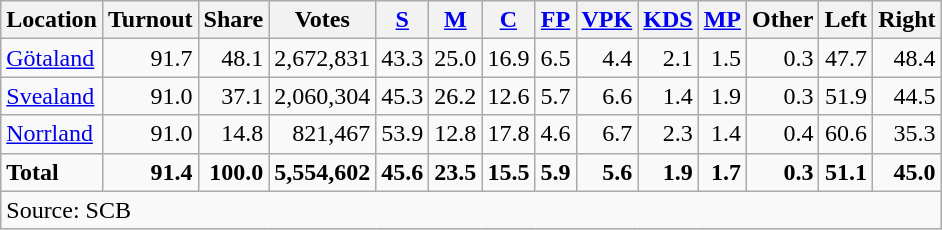<table class="wikitable sortable" style=text-align:right>
<tr>
<th>Location</th>
<th>Turnout</th>
<th>Share</th>
<th>Votes</th>
<th><a href='#'>S</a></th>
<th><a href='#'>M</a></th>
<th><a href='#'>C</a></th>
<th><a href='#'>FP</a></th>
<th><a href='#'>VPK</a></th>
<th><a href='#'>KDS</a></th>
<th><a href='#'>MP</a></th>
<th>Other</th>
<th>Left</th>
<th>Right</th>
</tr>
<tr>
<td align=left><a href='#'>Götaland</a></td>
<td>91.7</td>
<td>48.1</td>
<td>2,672,831</td>
<td>43.3</td>
<td>25.0</td>
<td>16.9</td>
<td>6.5</td>
<td>4.4</td>
<td>2.1</td>
<td>1.5</td>
<td>0.3</td>
<td>47.7</td>
<td>48.4</td>
</tr>
<tr>
<td align=left><a href='#'>Svealand</a></td>
<td>91.0</td>
<td>37.1</td>
<td>2,060,304</td>
<td>45.3</td>
<td>26.2</td>
<td>12.6</td>
<td>5.7</td>
<td>6.6</td>
<td>1.4</td>
<td>1.9</td>
<td>0.3</td>
<td>51.9</td>
<td>44.5</td>
</tr>
<tr>
<td align=left><a href='#'>Norrland</a></td>
<td>91.0</td>
<td>14.8</td>
<td>821,467</td>
<td>53.9</td>
<td>12.8</td>
<td>17.8</td>
<td>4.6</td>
<td>6.7</td>
<td>2.3</td>
<td>1.4</td>
<td>0.4</td>
<td>60.6</td>
<td>35.3</td>
</tr>
<tr>
<td align=left><strong>Total</strong></td>
<td><strong>91.4</strong></td>
<td><strong>100.0</strong></td>
<td><strong>5,554,602</strong></td>
<td><strong>45.6</strong></td>
<td><strong>23.5</strong></td>
<td><strong>15.5</strong></td>
<td><strong>5.9</strong></td>
<td><strong>5.6</strong></td>
<td><strong>1.9</strong></td>
<td><strong>1.7</strong></td>
<td><strong>0.3</strong></td>
<td><strong>51.1</strong></td>
<td><strong>45.0</strong></td>
</tr>
<tr>
<td align=left colspan=14>Source: SCB </td>
</tr>
</table>
